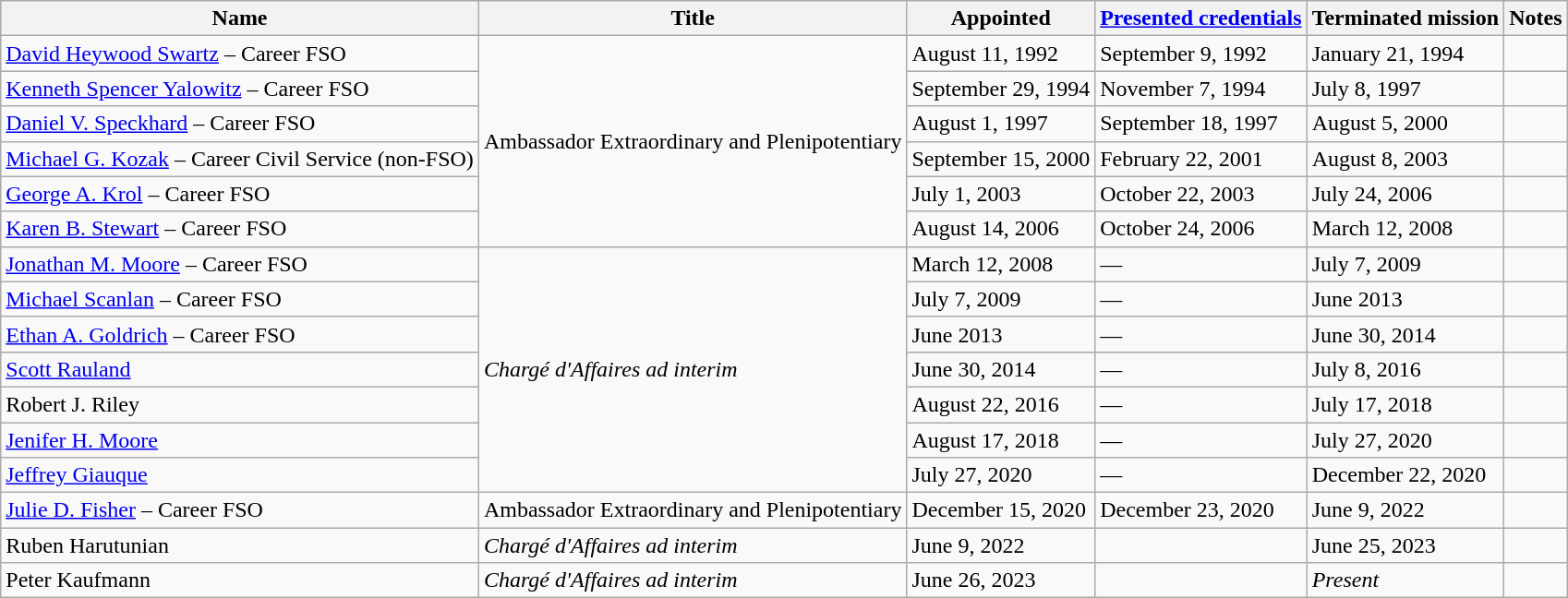<table class="wikitable">
<tr>
<th>Name</th>
<th>Title</th>
<th>Appointed</th>
<th><a href='#'>Presented credentials</a></th>
<th>Terminated mission</th>
<th>Notes</th>
</tr>
<tr>
<td><a href='#'>David Heywood Swartz</a> – Career FSO</td>
<td rowspan="6">Ambassador Extraordinary and Plenipotentiary</td>
<td>August 11, 1992</td>
<td>September 9, 1992</td>
<td>January 21, 1994</td>
<td></td>
</tr>
<tr>
<td><a href='#'>Kenneth Spencer Yalowitz</a> – Career FSO</td>
<td>September 29, 1994</td>
<td>November 7, 1994</td>
<td>July 8, 1997</td>
<td></td>
</tr>
<tr>
<td><a href='#'>Daniel V. Speckhard</a> – Career FSO</td>
<td>August 1, 1997</td>
<td>September 18, 1997</td>
<td>August 5, 2000</td>
<td></td>
</tr>
<tr>
<td><a href='#'>Michael G. Kozak</a> – Career Civil Service (non-FSO)</td>
<td>September 15, 2000</td>
<td>February 22, 2001</td>
<td>August 8, 2003</td>
<td></td>
</tr>
<tr>
<td><a href='#'>George A. Krol</a> – Career FSO</td>
<td>July 1, 2003</td>
<td>October 22, 2003</td>
<td>July 24, 2006</td>
<td></td>
</tr>
<tr>
<td><a href='#'>Karen B. Stewart</a> – Career FSO</td>
<td>August 14, 2006</td>
<td>October 24, 2006</td>
<td>March 12, 2008</td>
<td></td>
</tr>
<tr>
<td><a href='#'>Jonathan M. Moore</a> – Career FSO</td>
<td rowspan="7"><em>Chargé d'Affaires ad interim</em></td>
<td>March 12, 2008</td>
<td>—</td>
<td>July 7, 2009</td>
<td></td>
</tr>
<tr>
<td><a href='#'>Michael Scanlan</a> – Career FSO</td>
<td>July 7, 2009</td>
<td>—</td>
<td>June 2013</td>
<td></td>
</tr>
<tr>
<td><a href='#'>Ethan A. Goldrich</a> – Career FSO</td>
<td>June 2013</td>
<td>—</td>
<td>June 30, 2014</td>
<td></td>
</tr>
<tr>
<td><a href='#'>Scott Rauland</a></td>
<td>June 30, 2014</td>
<td>—</td>
<td>July 8, 2016</td>
<td></td>
</tr>
<tr>
<td>Robert J. Riley</td>
<td>August 22, 2016</td>
<td>—</td>
<td>July 17, 2018</td>
<td></td>
</tr>
<tr>
<td><a href='#'>Jenifer H. Moore</a></td>
<td>August 17, 2018</td>
<td>—</td>
<td>July 27, 2020</td>
<td></td>
</tr>
<tr>
<td><a href='#'>Jeffrey Giauque</a></td>
<td>July 27, 2020</td>
<td>—</td>
<td>December 22, 2020</td>
<td></td>
</tr>
<tr>
<td><a href='#'>Julie D. Fisher</a> – Career FSO</td>
<td>Ambassador Extraordinary and Plenipotentiary</td>
<td>December 15, 2020</td>
<td>December 23, 2020</td>
<td>June 9, 2022</td>
<td></td>
</tr>
<tr>
<td>Ruben Harutunian</td>
<td><em>Chargé d'Affaires ad interim</em></td>
<td>June 9, 2022</td>
<td></td>
<td>June 25, 2023</td>
<td></td>
</tr>
<tr>
<td>Peter Kaufmann</td>
<td><em>Chargé d'Affaires ad interim</em></td>
<td>June 26, 2023</td>
<td></td>
<td><em>Present</em></td>
<td></td>
</tr>
</table>
